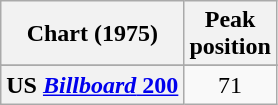<table class="wikitable sortable plainrowheaders">
<tr>
<th>Chart (1975)</th>
<th>Peak<br>position</th>
</tr>
<tr>
</tr>
<tr>
<th scope="row">US <a href='#'><em>Billboard</em> 200</a></th>
<td align="center">71</td>
</tr>
</table>
